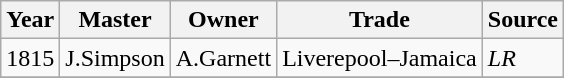<table class=" wikitable">
<tr>
<th>Year</th>
<th>Master</th>
<th>Owner</th>
<th>Trade</th>
<th>Source</th>
</tr>
<tr>
<td>1815</td>
<td>J.Simpson</td>
<td>A.Garnett</td>
<td>Liverepool–Jamaica</td>
<td><em>LR</em></td>
</tr>
<tr>
</tr>
</table>
